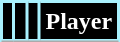<table class="wikitable sortable">
<tr>
<th style="background:#000000; color:#FFFFFF; border:2px solid #A9F1FD;" scope="col"></th>
<th style="background:#000000; color:#FFFFFF; border:2px solid #A9F1FD;" scope="col"></th>
<th style="background:#000000; color:#FFFFFF; border:2px solid #A9F1FD;" scope="col"></th>
<th style="background:#000000; color:#FFFFFF; border:2px solid #A9F1FD;" scope="col">Player</th>
</tr>
<tr>
</tr>
</table>
